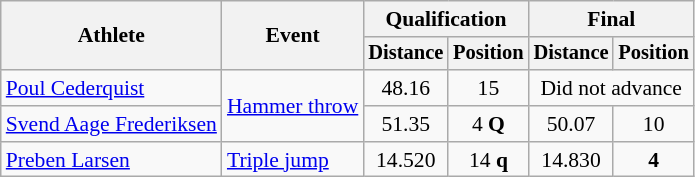<table class=wikitable style="font-size:90%">
<tr>
<th rowspan="2">Athlete</th>
<th rowspan="2">Event</th>
<th colspan="2">Qualification</th>
<th colspan="2">Final</th>
</tr>
<tr style="font-size:95%">
<th>Distance</th>
<th>Position</th>
<th>Distance</th>
<th>Position</th>
</tr>
<tr align=center>
<td align=left><a href='#'>Poul Cederquist</a></td>
<td align=left rowspan=2><a href='#'>Hammer throw</a></td>
<td>48.16</td>
<td>15</td>
<td colspan=2>Did not advance</td>
</tr>
<tr align=center>
<td align=left><a href='#'>Svend Aage Frederiksen</a></td>
<td>51.35</td>
<td>4 <strong>Q</strong></td>
<td>50.07</td>
<td>10</td>
</tr>
<tr align=center>
<td align=left><a href='#'>Preben Larsen</a></td>
<td align=left><a href='#'>Triple jump</a></td>
<td>14.520</td>
<td>14 <strong>q</strong></td>
<td>14.830</td>
<td><strong>4</strong></td>
</tr>
</table>
